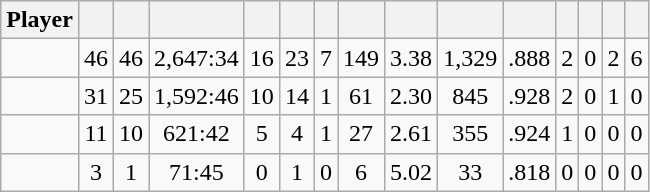<table class="wikitable sortable" style="text-align:center;">
<tr>
<th>Player</th>
<th></th>
<th></th>
<th></th>
<th></th>
<th></th>
<th></th>
<th></th>
<th></th>
<th></th>
<th></th>
<th></th>
<th></th>
<th></th>
<th></th>
</tr>
<tr>
<td></td>
<td>46</td>
<td>46</td>
<td>2,647:34</td>
<td>16</td>
<td>23</td>
<td>7</td>
<td>149</td>
<td>3.38</td>
<td>1,329</td>
<td>.888</td>
<td>2</td>
<td>0</td>
<td>2</td>
<td>6</td>
</tr>
<tr>
<td></td>
<td>31</td>
<td>25</td>
<td>1,592:46</td>
<td>10</td>
<td>14</td>
<td>1</td>
<td>61</td>
<td>2.30</td>
<td>845</td>
<td>.928</td>
<td>2</td>
<td>0</td>
<td>1</td>
<td>0</td>
</tr>
<tr>
<td></td>
<td>11</td>
<td>10</td>
<td>621:42</td>
<td>5</td>
<td>4</td>
<td>1</td>
<td>27</td>
<td>2.61</td>
<td>355</td>
<td>.924</td>
<td>1</td>
<td>0</td>
<td>0</td>
<td>0</td>
</tr>
<tr>
<td></td>
<td>3</td>
<td>1</td>
<td>71:45</td>
<td>0</td>
<td>1</td>
<td>0</td>
<td>6</td>
<td>5.02</td>
<td>33</td>
<td>.818</td>
<td>0</td>
<td>0</td>
<td>0</td>
<td>0</td>
</tr>
</table>
